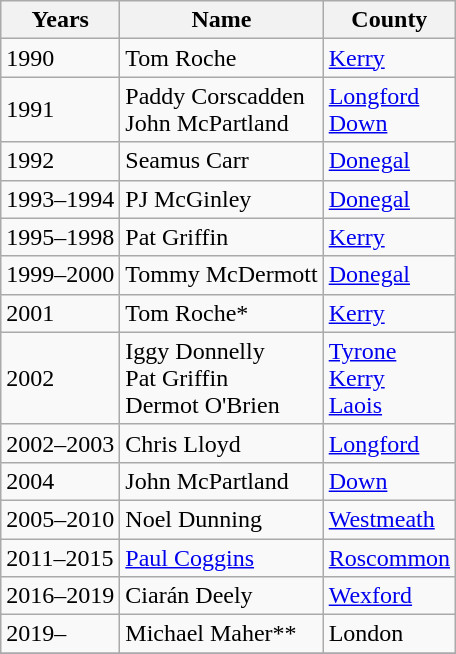<table class="wikitable">
<tr>
<th>Years</th>
<th>Name</th>
<th>County</th>
</tr>
<tr>
<td>1990</td>
<td>Tom Roche</td>
<td><a href='#'>Kerry</a></td>
</tr>
<tr>
<td>1991</td>
<td>Paddy Corscadden<br>John McPartland</td>
<td><a href='#'>Longford</a><br><a href='#'>Down</a></td>
</tr>
<tr>
<td>1992</td>
<td>Seamus Carr</td>
<td><a href='#'>Donegal</a></td>
</tr>
<tr>
<td>1993–1994</td>
<td>PJ McGinley</td>
<td><a href='#'>Donegal</a></td>
</tr>
<tr>
<td>1995–1998</td>
<td>Pat Griffin</td>
<td><a href='#'>Kerry</a></td>
</tr>
<tr>
<td>1999–2000</td>
<td>Tommy McDermott</td>
<td><a href='#'>Donegal</a></td>
</tr>
<tr>
<td>2001</td>
<td>Tom Roche*</td>
<td><a href='#'>Kerry</a></td>
</tr>
<tr>
<td>2002</td>
<td>Iggy Donnelly<br>Pat Griffin<br>Dermot O'Brien</td>
<td><a href='#'>Tyrone</a><br><a href='#'>Kerry</a><br><a href='#'>Laois</a></td>
</tr>
<tr>
<td>2002–2003</td>
<td>Chris Lloyd</td>
<td><a href='#'>Longford</a></td>
</tr>
<tr>
<td>2004</td>
<td>John McPartland</td>
<td><a href='#'>Down</a></td>
</tr>
<tr>
<td>2005–2010</td>
<td>Noel Dunning</td>
<td><a href='#'>Westmeath</a></td>
</tr>
<tr>
<td>2011–2015</td>
<td><a href='#'>Paul Coggins</a></td>
<td><a href='#'>Roscommon</a></td>
</tr>
<tr>
<td>2016–2019</td>
<td>Ciarán Deely</td>
<td><a href='#'>Wexford</a></td>
</tr>
<tr>
<td>2019–</td>
<td>Michael Maher**</td>
<td>London</td>
</tr>
<tr>
</tr>
</table>
